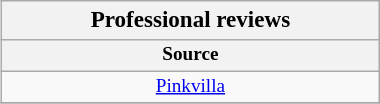<table class="wikitable infobox" style="float:right; width:20%; font-size:80%; text-align:center; margin:0.5em 0 0.5em 1em; padding:0;" cellpadding="0">
<tr>
<th style="font-size:120%;">Professional reviews</th>
</tr>
<tr>
<th>Source</th>
</tr>
<tr>
<td><a href='#'>Pinkvilla</a></td>
</tr>
<tr>
</tr>
</table>
